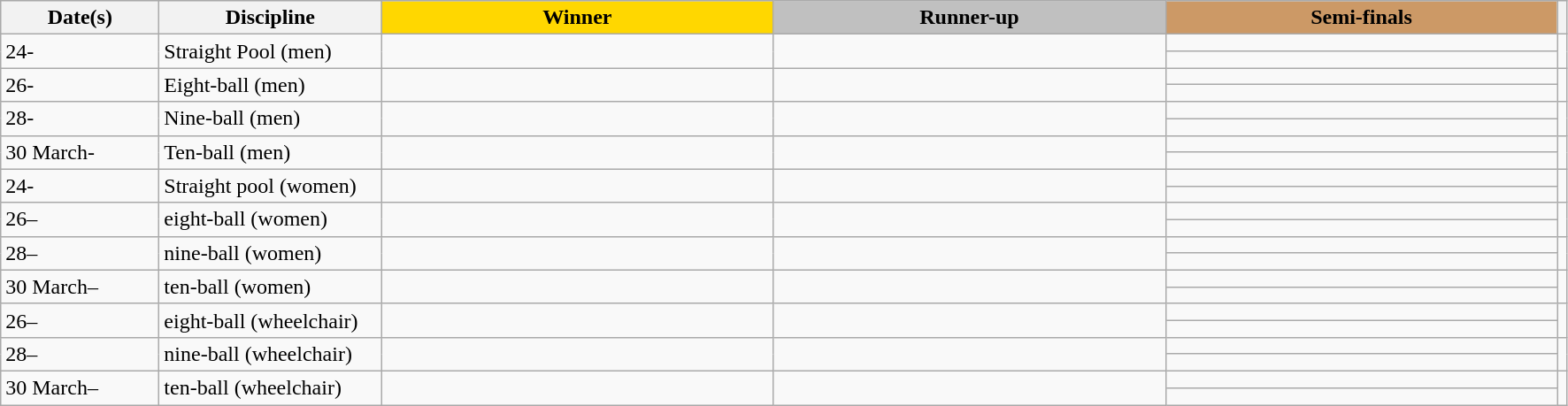<table class="wikitable sortable">
<tr style="background:#efefef;">
<th style="width:7em" scope="col">Date(s)</th>
<th style="width:10em">Discipline</th>
<th style="background:gold; width:18em">Winner</th>
<th style="background:silver; width:18em">Runner-up</th>
<th style="background:#cc9966; width:18em">Semi-finals</th>
<th scope="col" class="unsortable"></th>
</tr>
<tr>
<td rowspan="2">24-</td>
<td rowspan="2">Straight Pool (men)</td>
<td rowspan="2"></td>
<td rowspan="2"></td>
<td></td>
<td rowspan="2"></td>
</tr>
<tr>
<td></td>
</tr>
<tr>
<td rowspan="2">26-</td>
<td rowspan="2">Eight-ball (men)</td>
<td rowspan="2"></td>
<td rowspan="2"></td>
<td></td>
<td rowspan="2"></td>
</tr>
<tr>
<td></td>
</tr>
<tr>
<td rowspan="2">28-</td>
<td rowspan="2">Nine-ball (men)</td>
<td rowspan="2"></td>
<td rowspan="2"></td>
<td></td>
<td rowspan="2"></td>
</tr>
<tr>
<td></td>
</tr>
<tr>
<td rowspan="2">30 March-</td>
<td rowspan="2">Ten-ball (men)</td>
<td rowspan="2"></td>
<td rowspan="2"></td>
<td></td>
<td rowspan="2"></td>
</tr>
<tr>
<td></td>
</tr>
<tr>
<td rowspan="2">24-</td>
<td rowspan="2">Straight pool (women)</td>
<td rowspan="2"></td>
<td rowspan="2"></td>
<td></td>
<td rowspan="2"></td>
</tr>
<tr>
<td></td>
</tr>
<tr>
<td rowspan="2">26–</td>
<td rowspan="2">eight-ball (women)</td>
<td rowspan="2"></td>
<td rowspan="2"></td>
<td></td>
<td rowspan="2"></td>
</tr>
<tr>
<td></td>
</tr>
<tr>
<td rowspan="2">28–</td>
<td rowspan="2">nine-ball (women)</td>
<td rowspan="2"></td>
<td rowspan="2"></td>
<td></td>
<td rowspan="2"></td>
</tr>
<tr>
<td></td>
</tr>
<tr>
<td rowspan="2">30 March–</td>
<td rowspan="2">ten-ball (women)</td>
<td rowspan="2"></td>
<td rowspan="2"></td>
<td></td>
<td rowspan="2"></td>
</tr>
<tr>
<td></td>
</tr>
<tr>
<td rowspan="2">26–</td>
<td rowspan="2">eight-ball (wheelchair)</td>
<td rowspan="2"></td>
<td rowspan="2"></td>
<td></td>
<td rowspan="2"></td>
</tr>
<tr>
<td></td>
</tr>
<tr>
<td rowspan="2">28–</td>
<td rowspan="2">nine-ball (wheelchair)</td>
<td rowspan="2"></td>
<td rowspan="2"></td>
<td></td>
<td rowspan="2"></td>
</tr>
<tr>
<td></td>
</tr>
<tr>
<td rowspan="2">30 March–</td>
<td rowspan="2">ten-ball (wheelchair)</td>
<td rowspan="2"></td>
<td rowspan="2"></td>
<td></td>
<td rowspan="2"></td>
</tr>
<tr>
<td></td>
</tr>
</table>
